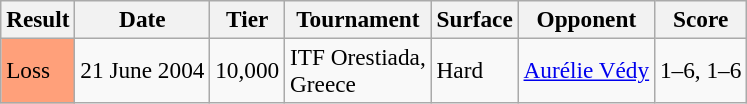<table class="wikitable" style=font-size:97%>
<tr>
<th>Result</th>
<th>Date</th>
<th>Tier</th>
<th>Tournament</th>
<th>Surface</th>
<th>Opponent</th>
<th>Score</th>
</tr>
<tr>
<td bgcolor="FFA07A">Loss</td>
<td>21 June 2004</td>
<td>10,000</td>
<td>ITF Orestiada, <br>Greece</td>
<td>Hard</td>
<td> <a href='#'>Aurélie Védy</a></td>
<td>1–6, 1–6</td>
</tr>
</table>
